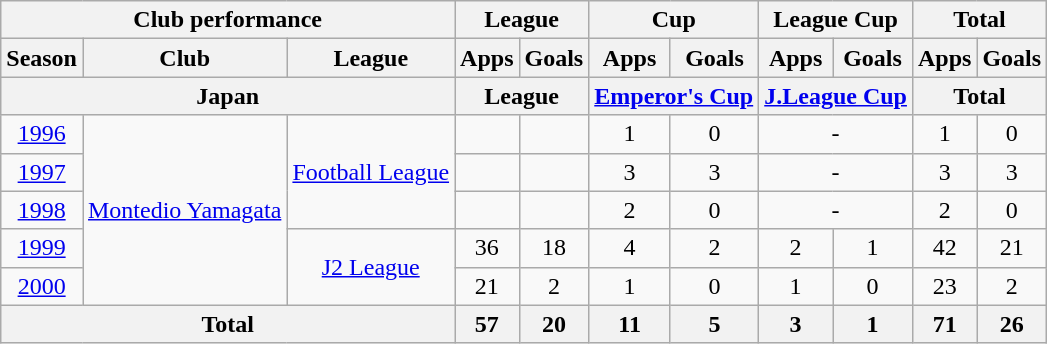<table class="wikitable" style="text-align:center;">
<tr>
<th colspan=3>Club performance</th>
<th colspan=2>League</th>
<th colspan=2>Cup</th>
<th colspan=2>League Cup</th>
<th colspan=2>Total</th>
</tr>
<tr>
<th>Season</th>
<th>Club</th>
<th>League</th>
<th>Apps</th>
<th>Goals</th>
<th>Apps</th>
<th>Goals</th>
<th>Apps</th>
<th>Goals</th>
<th>Apps</th>
<th>Goals</th>
</tr>
<tr>
<th colspan=3>Japan</th>
<th colspan=2>League</th>
<th colspan=2><a href='#'>Emperor's Cup</a></th>
<th colspan=2><a href='#'>J.League Cup</a></th>
<th colspan=2>Total</th>
</tr>
<tr>
<td><a href='#'>1996</a></td>
<td rowspan="5"><a href='#'>Montedio Yamagata</a></td>
<td rowspan="3"><a href='#'>Football League</a></td>
<td></td>
<td></td>
<td>1</td>
<td>0</td>
<td colspan="2">-</td>
<td>1</td>
<td>0</td>
</tr>
<tr>
<td><a href='#'>1997</a></td>
<td></td>
<td></td>
<td>3</td>
<td>3</td>
<td colspan="2">-</td>
<td>3</td>
<td>3</td>
</tr>
<tr>
<td><a href='#'>1998</a></td>
<td></td>
<td></td>
<td>2</td>
<td>0</td>
<td colspan="2">-</td>
<td>2</td>
<td>0</td>
</tr>
<tr>
<td><a href='#'>1999</a></td>
<td rowspan="2"><a href='#'>J2 League</a></td>
<td>36</td>
<td>18</td>
<td>4</td>
<td>2</td>
<td>2</td>
<td>1</td>
<td>42</td>
<td>21</td>
</tr>
<tr>
<td><a href='#'>2000</a></td>
<td>21</td>
<td>2</td>
<td>1</td>
<td>0</td>
<td>1</td>
<td>0</td>
<td>23</td>
<td>2</td>
</tr>
<tr>
<th colspan=3>Total</th>
<th>57</th>
<th>20</th>
<th>11</th>
<th>5</th>
<th>3</th>
<th>1</th>
<th>71</th>
<th>26</th>
</tr>
</table>
